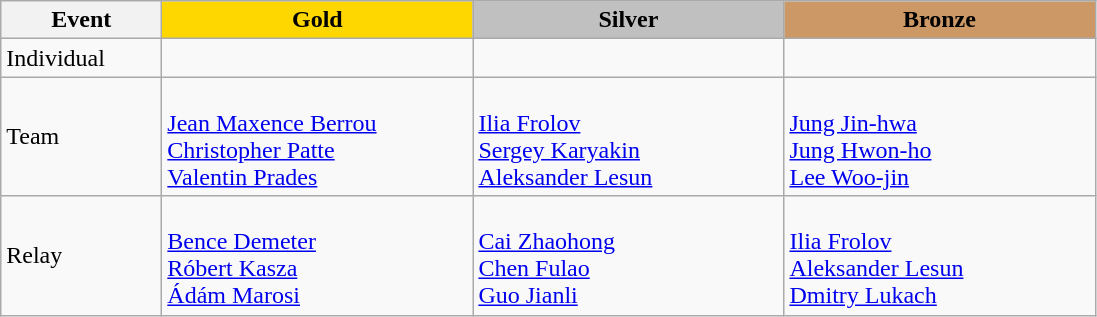<table class="wikitable">
<tr>
<th width="100">Event</th>
<th style="background-color:gold;" width="200"> Gold</th>
<th style="background-color:silver;" width="200"> Silver</th>
<th style="background-color:#CC9966;" width="200"> Bronze</th>
</tr>
<tr>
<td>Individual</td>
<td></td>
<td></td>
<td></td>
</tr>
<tr>
<td>Team</td>
<td><br><a href='#'>Jean Maxence Berrou</a><br><a href='#'>Christopher Patte</a><br><a href='#'>Valentin Prades</a></td>
<td><br><a href='#'>Ilia Frolov</a><br><a href='#'>Sergey Karyakin</a><br><a href='#'>Aleksander Lesun</a></td>
<td><br><a href='#'>Jung Jin-hwa</a><br><a href='#'>Jung Hwon-ho</a><br><a href='#'>Lee Woo-jin</a></td>
</tr>
<tr>
<td>Relay</td>
<td><br><a href='#'>Bence Demeter</a><br><a href='#'>Róbert Kasza</a><br><a href='#'>Ádám Marosi</a></td>
<td><br><a href='#'>Cai Zhaohong</a><br><a href='#'>Chen Fulao</a><br><a href='#'>Guo Jianli</a></td>
<td><br><a href='#'>Ilia Frolov</a><br><a href='#'>Aleksander Lesun</a><br><a href='#'>Dmitry Lukach</a></td>
</tr>
</table>
